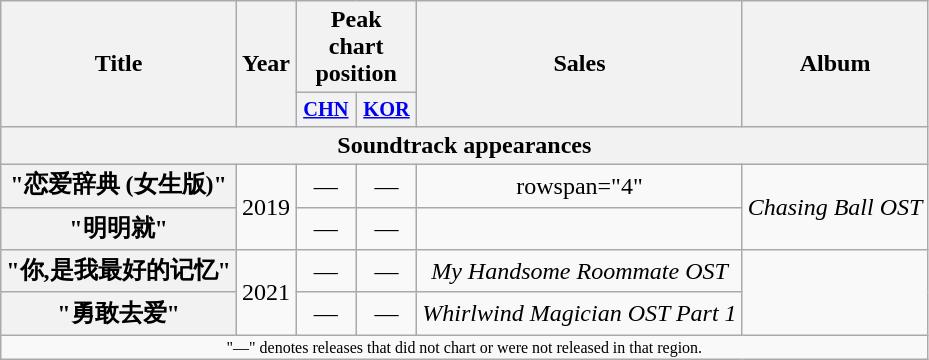<table class="wikitable plainrowheaders" style="text-align:center;">
<tr>
<th scope="col" rowspan="2">Title</th>
<th scope="col" rowspan="2">Year</th>
<th scope="col" colspan="2">Peak chart position</th>
<th scope="col" rowspan="2">Sales</th>
<th scope="col" rowspan="2">Album</th>
</tr>
<tr>
<th scope="col" style="width:2.5em;font-size:85%;"><a href='#'>CHN</a><br></th>
<th scope="col" rowspan="1" style="width:2.5em;font-size:85%;"><a href='#'>KOR</a><br></th>
</tr>
<tr>
<th scope=col colspan="7">Soundtrack appearances</th>
</tr>
<tr>
<th scope="row">"恋爱辞典 (女生版)"<br></th>
<td rowspan="2">2019</td>
<td>—</td>
<td>—</td>
<td>rowspan="4" </td>
<td rowspan="2"><em>Chasing Ball OST</em></td>
</tr>
<tr>
<th scope="row">"明明就"</th>
<td>—</td>
<td>—</td>
</tr>
<tr>
<th scope="row">"你,是我最好的记忆"</th>
<td rowspan="2">2021</td>
<td>—</td>
<td>—</td>
<td><em>My Handsome Roommate OST</em></td>
</tr>
<tr>
<th scope="row">"勇敢去爱"</th>
<td>—</td>
<td>—</td>
<td><em>Whirlwind Magician OST Part 1</em></td>
</tr>
<tr>
<td colspan="7" style="font-size:8pt">"—" denotes releases that did not chart or were not released in that region.</td>
</tr>
</table>
